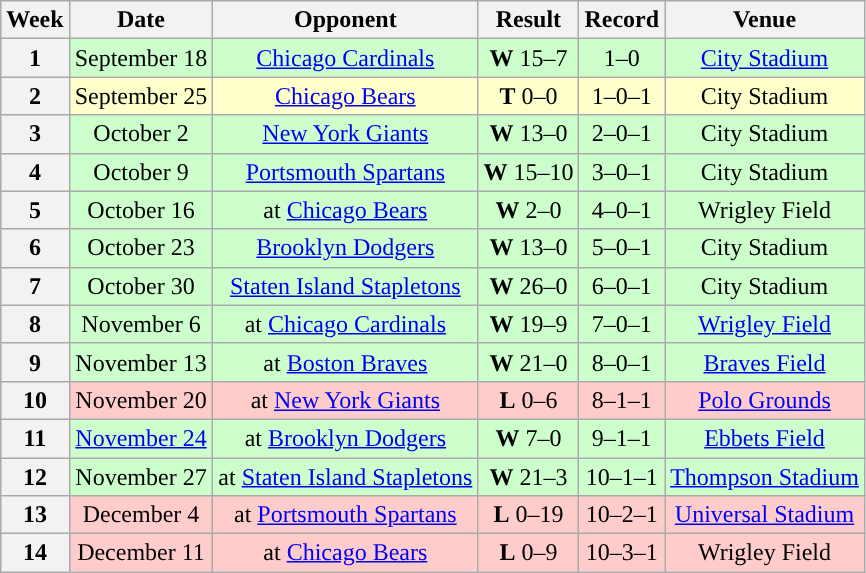<table class="wikitable" style="text-align:center">
<tr>
<th>Week</th>
<th>Date</th>
<th>Opponent</th>
<th>Result</th>
<th>Record</th>
<th>Venue</th>
</tr>
<tr style="background:#cfc">
<th>1</th>
<td>September 18</td>
<td><a href='#'>Chicago Cardinals</a></td>
<td><strong>W</strong> 15–7</td>
<td>1–0</td>
<td><a href='#'>City Stadium</a></td>
</tr>
<tr style="background:#ffc">
<th>2</th>
<td>September 25</td>
<td><a href='#'>Chicago Bears</a></td>
<td><strong>T</strong> 0–0</td>
<td>1–0–1</td>
<td>City Stadium</td>
</tr>
<tr style="background:#cfc">
<th>3</th>
<td>October 2</td>
<td><a href='#'>New York Giants</a></td>
<td><strong>W</strong> 13–0</td>
<td>2–0–1</td>
<td>City Stadium</td>
</tr>
<tr style="background:#cfc">
<th>4</th>
<td>October 9</td>
<td><a href='#'>Portsmouth Spartans</a></td>
<td><strong>W</strong> 15–10</td>
<td>3–0–1</td>
<td>City Stadium</td>
</tr>
<tr style="background:#cfc">
<th>5</th>
<td>October 16</td>
<td>at <a href='#'>Chicago Bears</a></td>
<td><strong>W</strong> 2–0</td>
<td>4–0–1</td>
<td>Wrigley Field</td>
</tr>
<tr style="background:#cfc">
<th>6</th>
<td>October 23</td>
<td><a href='#'>Brooklyn Dodgers</a></td>
<td><strong>W</strong> 13–0</td>
<td>5–0–1</td>
<td>City Stadium</td>
</tr>
<tr style="background:#cfc">
<th>7</th>
<td>October 30</td>
<td><a href='#'>Staten Island Stapletons</a></td>
<td><strong>W</strong> 26–0</td>
<td>6–0–1</td>
<td>City Stadium</td>
</tr>
<tr style="background:#cfc">
<th>8</th>
<td>November 6</td>
<td>at <a href='#'>Chicago Cardinals</a></td>
<td><strong>W</strong> 19–9</td>
<td>7–0–1</td>
<td><a href='#'>Wrigley Field</a></td>
</tr>
<tr style="background:#cfc">
<th>9</th>
<td>November 13</td>
<td>at <a href='#'>Boston Braves</a></td>
<td><strong>W</strong> 21–0</td>
<td>8–0–1</td>
<td><a href='#'>Braves Field</a></td>
</tr>
<tr style="background:#fcc">
<th>10</th>
<td>November 20</td>
<td>at <a href='#'>New York Giants</a></td>
<td><strong>L</strong> 0–6</td>
<td>8–1–1</td>
<td><a href='#'>Polo Grounds</a></td>
</tr>
<tr style="background:#cfc">
<th>11</th>
<td><a href='#'>November 24</a></td>
<td>at <a href='#'>Brooklyn Dodgers</a></td>
<td><strong>W</strong> 7–0</td>
<td>9–1–1</td>
<td><a href='#'>Ebbets Field</a></td>
</tr>
<tr style="background:#cfc">
<th>12</th>
<td>November 27</td>
<td>at <a href='#'>Staten Island Stapletons</a></td>
<td><strong>W</strong> 21–3</td>
<td>10–1–1</td>
<td><a href='#'>Thompson Stadium</a></td>
</tr>
<tr style="background:#fcc">
<th>13</th>
<td>December 4</td>
<td>at <a href='#'>Portsmouth Spartans</a></td>
<td><strong>L</strong> 0–19</td>
<td>10–2–1</td>
<td><a href='#'>Universal Stadium</a></td>
</tr>
<tr style="background:#fcc">
<th>14</th>
<td>December 11</td>
<td>at <a href='#'>Chicago Bears</a></td>
<td><strong>L</strong> 0–9</td>
<td>10–3–1</td>
<td>Wrigley Field</td>
</tr>
</table>
